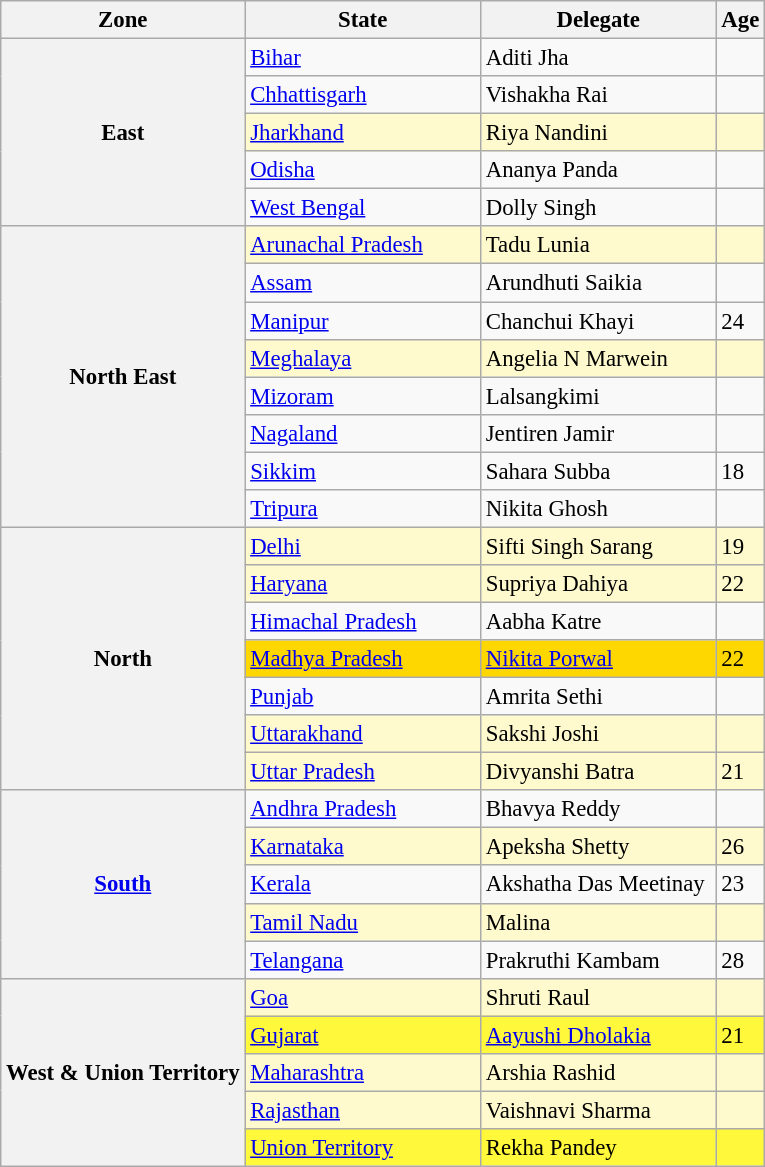<table class="wikitable sortable" style="font-size: 95%;">
<tr>
<th>Zone</th>
<th width=150px>State</th>
<th width=150px>Delegate</th>
<th>Age</th>
</tr>
<tr>
<th rowspan=5>East</th>
<td><a href='#'>Bihar</a></td>
<td>Aditi Jha</td>
<td></td>
</tr>
<tr>
<td><a href='#'>Chhattisgarh</a></td>
<td>Vishakha Rai</td>
<td></td>
</tr>
<tr style="background-color:#FFFACD">
<td><a href='#'>Jharkhand</a></td>
<td>Riya Nandini</td>
<td></td>
</tr>
<tr>
<td><a href='#'>Odisha</a></td>
<td>Ananya Panda</td>
<td></td>
</tr>
<tr>
<td><a href='#'>West Bengal</a></td>
<td>Dolly Singh</td>
<td></td>
</tr>
<tr>
<th rowspan=8>North East</th>
<td style="background-color:#FFFACD"><a href='#'>Arunachal Pradesh</a></td>
<td style="background-color:#FFFACD">Tadu Lunia</td>
<td style="background-color:#FFFACD"></td>
</tr>
<tr>
<td><a href='#'>Assam</a></td>
<td>Arundhuti Saikia</td>
<td></td>
</tr>
<tr>
<td><a href='#'>Manipur</a></td>
<td>Chanchui Khayi</td>
<td>24</td>
</tr>
<tr style="background-color:#FFFACD">
<td><a href='#'>Meghalaya</a></td>
<td>Angelia N Marwein</td>
<td></td>
</tr>
<tr>
<td><a href='#'>Mizoram</a></td>
<td>Lalsangkimi</td>
<td></td>
</tr>
<tr>
<td><a href='#'>Nagaland</a></td>
<td>Jentiren Jamir</td>
<td></td>
</tr>
<tr>
<td><a href='#'>Sikkim</a></td>
<td>Sahara Subba</td>
<td>18</td>
</tr>
<tr>
<td><a href='#'>Tripura</a></td>
<td>Nikita Ghosh</td>
<td></td>
</tr>
<tr>
<th rowspan=7>North</th>
<td style="background-color:#FFFACD"><a href='#'>Delhi</a></td>
<td style="background-color:#FFFACD">Sifti Singh Sarang</td>
<td style="background-color:#FFFACD">19</td>
</tr>
<tr style="background-color:#FFFACD">
<td><a href='#'>Haryana</a></td>
<td>Supriya Dahiya</td>
<td>22</td>
</tr>
<tr>
<td><a href='#'>Himachal Pradesh</a></td>
<td>Aabha Katre</td>
<td></td>
</tr>
<tr style="background-color:gold">
<td><a href='#'>Madhya Pradesh</a></td>
<td><a href='#'>Nikita Porwal</a></td>
<td>22</td>
</tr>
<tr>
<td><a href='#'>Punjab</a></td>
<td>Amrita Sethi</td>
<td></td>
</tr>
<tr style="background-color:#FFFACD">
<td><a href='#'>Uttarakhand</a></td>
<td>Sakshi Joshi</td>
<td></td>
</tr>
<tr style="background-color:#FFFACD">
<td><a href='#'>Uttar Pradesh</a></td>
<td>Divyanshi Batra</td>
<td>21</td>
</tr>
<tr>
<th rowspan=5><a href='#'>South</a></th>
<td><a href='#'>Andhra Pradesh</a></td>
<td>Bhavya Reddy</td>
<td></td>
</tr>
<tr style="background-color:#FFFACD">
<td><a href='#'>Karnataka</a></td>
<td>Apeksha Shetty</td>
<td>26</td>
</tr>
<tr>
<td><a href='#'>Kerala</a></td>
<td>Akshatha Das Meetinay</td>
<td>23</td>
</tr>
<tr style="background-color:#FFFACD">
<td><a href='#'>Tamil Nadu</a></td>
<td>Malina</td>
<td></td>
</tr>
<tr>
<td><a href='#'>Telangana</a></td>
<td>Prakruthi Kambam</td>
<td>28</td>
</tr>
<tr>
<th rowspan=5>West & Union Territory</th>
<td style="background-color:#FFFACD"><a href='#'>Goa</a></td>
<td style="background-color:#FFFACD">Shruti Raul</td>
<td style="background-color:#FFFACD"></td>
</tr>
<tr style="background-color:#FFF83B">
<td><a href='#'>Gujarat</a></td>
<td><a href='#'>Aayushi Dholakia</a></td>
<td>21</td>
</tr>
<tr style="background-color:#FFFACD">
<td><a href='#'>Maharashtra</a></td>
<td>Arshia Rashid</td>
<td></td>
</tr>
<tr style="background-color:#FFFACD">
<td><a href='#'>Rajasthan</a></td>
<td>Vaishnavi Sharma</td>
<td></td>
</tr>
<tr style="background-color:#FFF83B">
<td><a href='#'>Union Territory</a></td>
<td>Rekha Pandey</td>
<td></td>
</tr>
</table>
